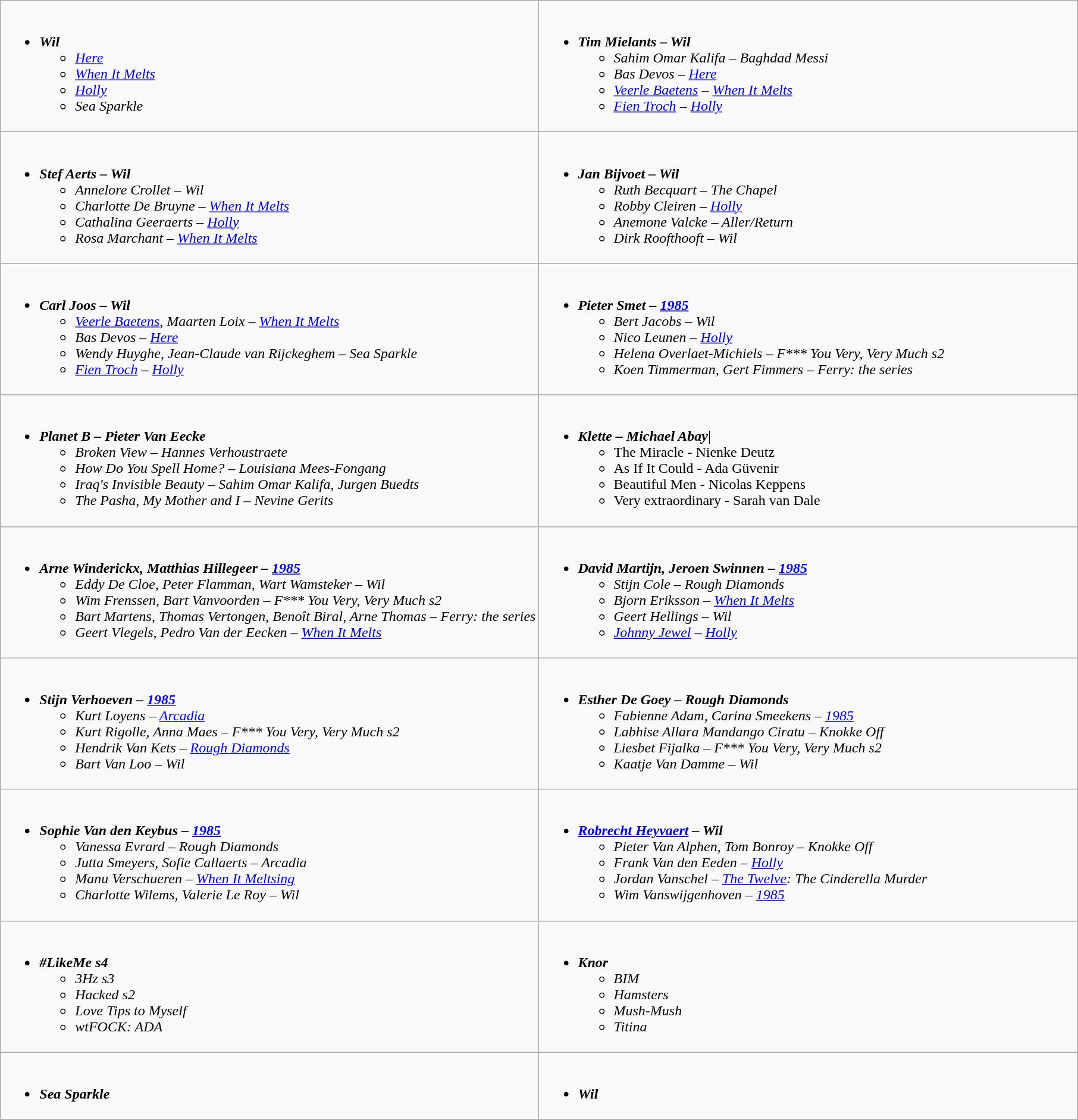<table class=wikitable>
<tr>
<td valign="top" width="50%"><br><ul><li><strong><em>Wil</em></strong><ul><li><em><a href='#'>Here</a></em></li><li><em><a href='#'>When It Melts</a></em></li><li><em><a href='#'>Holly</a></em></li><li><em>Sea Sparkle</em></li></ul></li></ul></td>
<td valign="top" width="50%"><br><ul><li><strong><em>Tim Mielants – Wil</em></strong><ul><li><em>Sahim Omar Kalifa – Baghdad Messi</em></li><li><em>Bas Devos – <a href='#'>Here</a></em></li><li><em><a href='#'>Veerle Baetens</a> – <a href='#'>When It Melts</a></em></li><li><em><a href='#'>Fien Troch</a> – <a href='#'>Holly</a></em></li></ul></li></ul></td>
</tr>
<tr>
<td valign="top"><br><ul><li><strong><em>Stef Aerts – Wil</em></strong><ul><li><em>Annelore Crollet – Wil</em></li><li><em>Charlotte De Bruyne – <a href='#'>When It Melts</a></em></li><li><em>Cathalina Geeraerts – <a href='#'>Holly</a></em></li><li><em>Rosa Marchant – <a href='#'>When It Melts</a></em></li></ul></li></ul></td>
<td valign="top"><br><ul><li><strong><em>Jan Bijvoet – Wil</em></strong><ul><li><em>Ruth Becquart – The Chapel</em></li><li><em>Robby Cleiren – <a href='#'>Holly</a></em></li><li><em>Anemone Valcke – Aller/Return</em></li><li><em>Dirk Roofthooft – Wil</em></li></ul></li></ul></td>
</tr>
<tr>
<td valign="top"><br><ul><li><strong><em>Carl Joos – Wil</em></strong><ul><li><em><a href='#'>Veerle Baetens</a>, Maarten Loix – <a href='#'>When It Melts</a></em></li><li><em>Bas Devos – <a href='#'>Here</a></em></li><li><em>Wendy Huyghe, Jean-Claude van Rijckeghem – Sea Sparkle</em></li><li><em><a href='#'>Fien Troch</a> – <a href='#'>Holly</a></em></li></ul></li></ul></td>
<td valign="top"><br><ul><li><strong><em>Pieter Smet – <a href='#'>1985</a></em></strong><ul><li><em>Bert Jacobs – Wil</em></li><li><em>Nico Leunen – <a href='#'>Holly</a></em></li><li><em>Helena Overlaet-Michiels – F*** You Very, Very Much s2</em></li><li><em>Koen Timmerman, Gert Fimmers – Ferry: the series</em></li></ul></li></ul></td>
</tr>
<tr>
<td valign="top"><br><ul><li><strong><em>Planet B – Pieter Van Eecke</em></strong><ul><li><em>Broken View – Hannes Verhoustraete</em></li><li><em>How Do You Spell Home? – Louisiana Mees-Fongang</em></li><li><em>Iraq's Invisible Beauty – Sahim Omar Kalifa, Jurgen Buedts</em></li><li><em>The Pasha, My Mother and I – Nevine Gerits</em></li></ul></li></ul></td>
<td valign="top"><br><ul><li><strong><em>Klette – Michael Abay</em></strong>|<ul><li>The Miracle - Nienke Deutz</li><li>As If It Could - Ada Güvenir</li><li>Beautiful Men - Nicolas Keppens</li><li>Very extraordinary - Sarah van Dale</li></ul></li></ul></td>
</tr>
<tr>
<td valign="top"><br><ul><li><strong><em>Arne Winderickx, Matthias Hillegeer – <a href='#'>1985</a></em></strong> <ul><li><em>Eddy De Cloe, Peter Flamman, Wart Wamsteker – Wil</em></li><li><em>Wim Frenssen, Bart Vanvoorden – F*** You Very, Very Much s2</em></li><li><em>Bart Martens, Thomas Vertongen, Benoît Biral, Arne Thomas – Ferry: the series</em></li><li><em>Geert Vlegels, Pedro Van der Eecken – <a href='#'>When It Melts</a></em></li></ul></li></ul></td>
<td valign="top"><br><ul><li><strong><em>David Martijn, Jeroen Swinnen – <a href='#'>1985</a></em></strong><ul><li><em>Stijn Cole – Rough Diamonds</em></li><li><em>Bjorn Eriksson – <a href='#'>When It Melts</a></em></li><li><em>Geert Hellings – Wil</em></li><li><em><a href='#'>Johnny Jewel</a> – <a href='#'>Holly</a></em></li></ul></li></ul></td>
</tr>
<tr>
<td valign="top"><br><ul><li><strong><em>Stijn Verhoeven – <a href='#'>1985</a></em></strong><ul><li><em>Kurt Loyens – <a href='#'>Arcadia</a></em></li><li><em>Kurt Rigolle, Anna Maes – F*** You Very, Very Much s2</em></li><li><em>Hendrik Van Kets – <a href='#'>Rough Diamonds</a></em></li><li><em>Bart Van Loo – Wil</em></li></ul></li></ul></td>
<td valign="top"><br><ul><li><strong><em>Esther De Goey – Rough Diamonds</em></strong><ul><li><em>Fabienne Adam, Carina Smeekens – <a href='#'>1985</a></em></li><li><em>Labhise Allara Mandango Ciratu – Knokke Off</em></li><li><em>Liesbet Fijalka – F*** You Very, Very Much s2</em></li><li><em>Kaatje Van Damme – Wil</em></li></ul></li></ul></td>
</tr>
<tr>
<td valign="top"><br><ul><li><strong><em>Sophie Van den Keybus – <a href='#'>1985</a></em></strong><ul><li><em>Vanessa Evrard – Rough Diamonds</em></li><li><em>Jutta Smeyers, Sofie Callaerts – Arcadia</em></li><li><em>Manu Verschueren – <a href='#'>When It Meltsing</a></em></li><li><em>Charlotte Wilems, Valerie Le Roy – Wil</em></li></ul></li></ul></td>
<td valign="top"><br><ul><li><strong><em><a href='#'>Robrecht Heyvaert</a> – Wil</em></strong><ul><li><em>Pieter Van Alphen, Tom Bonroy – Knokke Off</em></li><li><em>Frank Van den Eeden – <a href='#'>Holly</a></em></li><li><em>Jordan Vanschel – <a href='#'>The Twelve</a>: The Cinderella Murder</em></li><li><em>Wim Vanswijgenhoven – <a href='#'>1985</a></em></li></ul></li></ul></td>
</tr>
<tr>
<td valign="top"><br><ul><li><strong><em>#LikeMe s4</em></strong><ul><li><em>3Hz s3</em></li><li><em>Hacked s2</em></li><li><em>Love Tips to Myself</em></li><li><em>wtFOCK: ADA</em></li></ul></li></ul></td>
<td valign="top"><br><ul><li><strong><em>Knor</em></strong><ul><li><em>BIM</em></li><li><em>Hamsters</em></li><li><em>Mush-Mush</em></li><li><em>Titina</em></li></ul></li></ul></td>
</tr>
<tr>
<td valign="top"><br><ul><li><strong><em>Sea Sparkle</em></strong></li></ul></td>
<td valign="top"><br><ul><li><strong><em>Wil</em></strong></li></ul></td>
</tr>
<tr>
</tr>
</table>
